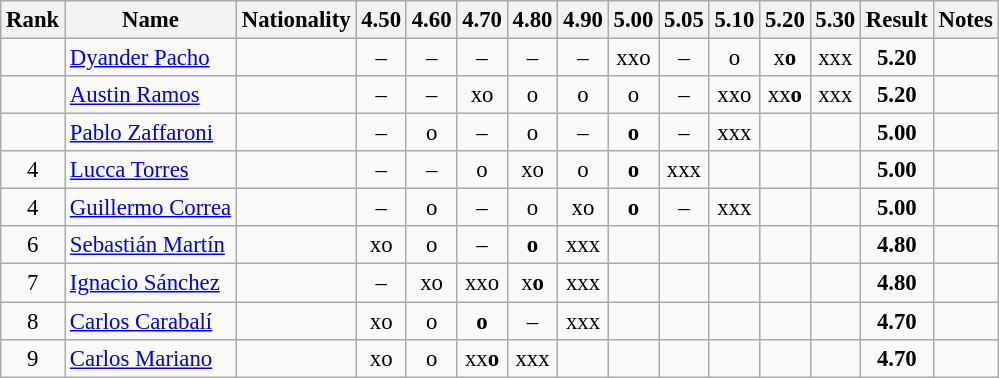<table class="wikitable sortable" style="text-align:center;font-size:95%">
<tr>
<th>Rank</th>
<th>Name</th>
<th>Nationality</th>
<th>4.50</th>
<th>4.60</th>
<th>4.70</th>
<th>4.80</th>
<th>4.90</th>
<th>5.00</th>
<th>5.05</th>
<th>5.10</th>
<th>5.20</th>
<th>5.30</th>
<th>Result</th>
<th>Notes</th>
</tr>
<tr>
<td></td>
<td align=left><a href='#'>Dyander Pacho</a></td>
<td align=left></td>
<td>–</td>
<td>–</td>
<td>–</td>
<td>–</td>
<td>–</td>
<td>xxo</td>
<td>–</td>
<td>o</td>
<td>x<strong>o</strong></td>
<td>xxx</td>
<td><strong>5.20</strong></td>
<td></td>
</tr>
<tr>
<td></td>
<td align=left><a href='#'>Austin Ramos</a></td>
<td align=left></td>
<td>–</td>
<td>–</td>
<td>xo</td>
<td>o</td>
<td>o</td>
<td>o</td>
<td>–</td>
<td>xxo</td>
<td>xx<strong>o</strong></td>
<td>xxx</td>
<td><strong>5.20</strong></td>
<td></td>
</tr>
<tr>
<td></td>
<td align=left><a href='#'>Pablo Zaffaroni</a></td>
<td align=left></td>
<td>–</td>
<td>o</td>
<td>–</td>
<td>o</td>
<td>–</td>
<td><strong>o</strong></td>
<td>–</td>
<td>xxx</td>
<td></td>
<td></td>
<td><strong>5.00</strong></td>
<td></td>
</tr>
<tr>
<td>4</td>
<td align=left><a href='#'>Lucca Torres</a></td>
<td align=left></td>
<td>–</td>
<td>–</td>
<td>o</td>
<td>xo</td>
<td>o</td>
<td><strong>o</strong></td>
<td>xxx</td>
<td></td>
<td></td>
<td></td>
<td><strong>5.00</strong></td>
<td></td>
</tr>
<tr>
<td>4</td>
<td align=left><a href='#'>Guillermo Correa</a></td>
<td align=left></td>
<td>–</td>
<td>o</td>
<td>–</td>
<td>o</td>
<td>xo</td>
<td><strong>o</strong></td>
<td>–</td>
<td>xxx</td>
<td></td>
<td></td>
<td><strong>5.00</strong></td>
<td></td>
</tr>
<tr>
<td>6</td>
<td align=left><a href='#'>Sebastián Martín</a></td>
<td align=left></td>
<td>xo</td>
<td>o</td>
<td>–</td>
<td><strong>o</strong></td>
<td>xxx</td>
<td></td>
<td></td>
<td></td>
<td></td>
<td></td>
<td><strong>4.80</strong></td>
<td></td>
</tr>
<tr>
<td>7</td>
<td align=left><a href='#'>Ignacio Sánchez</a></td>
<td align=left></td>
<td>–</td>
<td>xo</td>
<td>xxo</td>
<td>x<strong>o</strong></td>
<td>xxx</td>
<td></td>
<td></td>
<td></td>
<td></td>
<td></td>
<td><strong>4.80</strong></td>
<td></td>
</tr>
<tr>
<td>8</td>
<td align=left><a href='#'>Carlos Carabalí</a></td>
<td align=left></td>
<td>xo</td>
<td>o</td>
<td><strong>o</strong></td>
<td>–</td>
<td>xxx</td>
<td></td>
<td></td>
<td></td>
<td></td>
<td></td>
<td><strong>4.70</strong></td>
<td></td>
</tr>
<tr>
<td>9</td>
<td align=left><a href='#'>Carlos Mariano</a></td>
<td align=left></td>
<td>xo</td>
<td>o</td>
<td>xx<strong>o</strong></td>
<td>xxx</td>
<td></td>
<td></td>
<td></td>
<td></td>
<td></td>
<td></td>
<td><strong>4.70</strong></td>
<td></td>
</tr>
</table>
